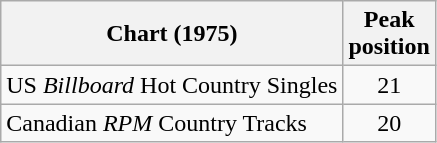<table class="wikitable sortable">
<tr>
<th>Chart (1975)</th>
<th>Peak<br>position</th>
</tr>
<tr>
<td>US <em>Billboard</em> Hot Country Singles</td>
<td align="center">21</td>
</tr>
<tr>
<td>Canadian <em>RPM</em> Country Tracks</td>
<td align="center">20</td>
</tr>
</table>
